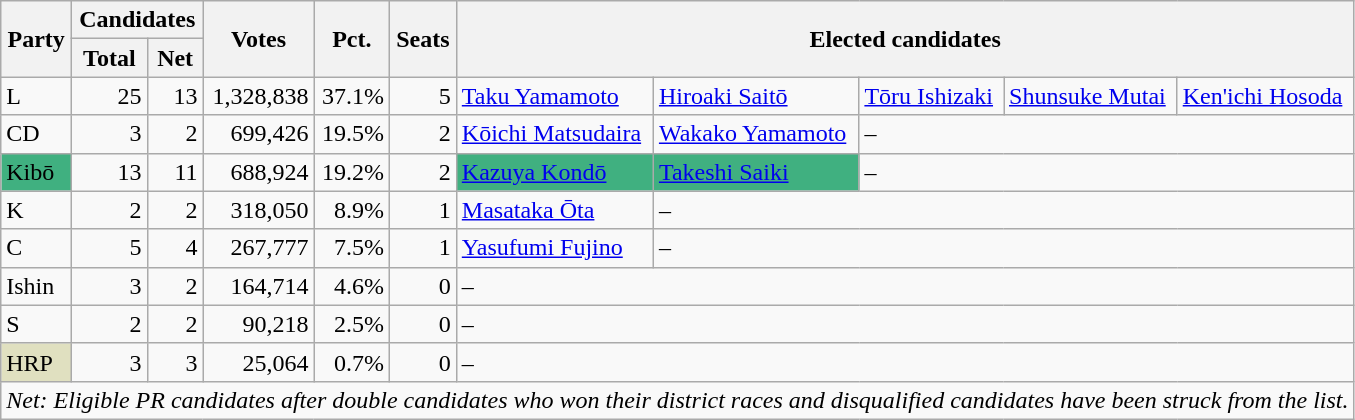<table class="wikitable">
<tr>
<th rowspan="2">Party</th>
<th colspan="2">Candidates</th>
<th rowspan="2">Votes</th>
<th rowspan="2">Pct.</th>
<th rowspan="2">Seats</th>
<th colspan="5" rowspan="2">Elected candidates</th>
</tr>
<tr>
<th>Total</th>
<th>Net</th>
</tr>
<tr>
<td>L</td>
<td align="right">25</td>
<td align="right">13</td>
<td align="right">1,328,838</td>
<td align="right">37.1%</td>
<td align="right">5</td>
<td><a href='#'>Taku Yamamoto</a></td>
<td><a href='#'>Hiroaki Saitō</a></td>
<td><a href='#'>Tōru Ishizaki</a></td>
<td><a href='#'>Shunsuke Mutai</a></td>
<td><a href='#'>Ken'ichi Hosoda</a></td>
</tr>
<tr>
<td>CD</td>
<td align="right">3</td>
<td align="right">2</td>
<td align="right">699,426</td>
<td align="right">19.5%</td>
<td align="right">2</td>
<td><a href='#'>Kōichi Matsudaira</a></td>
<td><a href='#'>Wakako Yamamoto</a></td>
<td colspan="3">–</td>
</tr>
<tr>
<td style="background:#40B080">Kibō</td>
<td align="right">13</td>
<td align="right">11</td>
<td align="right">688,924</td>
<td align="right">19.2%</td>
<td align="right">2</td>
<td style="background:#40B080"><a href='#'>Kazuya Kondō</a></td>
<td style="background:#40B080"><a href='#'>Takeshi Saiki</a></td>
<td colspan="3">–</td>
</tr>
<tr>
<td>K</td>
<td align="right">2</td>
<td align="right">2</td>
<td align="right">318,050</td>
<td align="right">8.9%</td>
<td align="right">1</td>
<td><a href='#'>Masataka Ōta</a></td>
<td colspan="4">–</td>
</tr>
<tr>
<td>C</td>
<td align="right">5</td>
<td align="right">4</td>
<td align="right">267,777</td>
<td align="right">7.5%</td>
<td align="right">1</td>
<td><a href='#'>Yasufumi Fujino</a></td>
<td colspan="4">–</td>
</tr>
<tr>
<td>Ishin</td>
<td align="right">3</td>
<td align="right">2</td>
<td align="right">164,714</td>
<td align="right">4.6%</td>
<td align="right">0</td>
<td colspan="5">–</td>
</tr>
<tr>
<td>S</td>
<td align="right">2</td>
<td align="right">2</td>
<td align="right">90,218</td>
<td align="right">2.5%</td>
<td align="right">0</td>
<td colspan="5">–</td>
</tr>
<tr>
<td style="background:#E0E0C0">HRP</td>
<td align="right">3</td>
<td align="right">3</td>
<td align="right">25,064</td>
<td align="right">0.7%</td>
<td align="right">0</td>
<td colspan="5">–</td>
</tr>
<tr>
<td colspan="11"><em>Net: Eligible PR candidates after double candidates who won their district races and disqualified candidates have been struck from the list.</em></td>
</tr>
</table>
